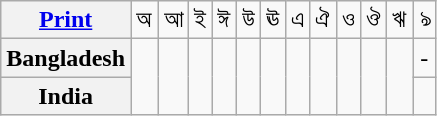<table class="wikitable Unicode" style="text-align:center;">
<tr>
<th><a href='#'>Print</a></th>
<td>অ</td>
<td>আ</td>
<td>ই</td>
<td>ঈ</td>
<td>উ</td>
<td>ঊ</td>
<td>এ</td>
<td>ঐ</td>
<td>ও</td>
<td>ঔ</td>
<td>ঋ</td>
<td>ঌ</td>
</tr>
<tr>
<th>Bangladesh</th>
<td rowspan=2></td>
<td rowspan=2></td>
<td rowspan=2></td>
<td rowspan=2></td>
<td rowspan=2></td>
<td rowspan=2></td>
<td rowspan=2></td>
<td rowspan=2></td>
<td rowspan=2></td>
<td rowspan=2></td>
<td rowspan=2></td>
<td>-</td>
</tr>
<tr>
<th>India</th>
<td></td>
</tr>
</table>
